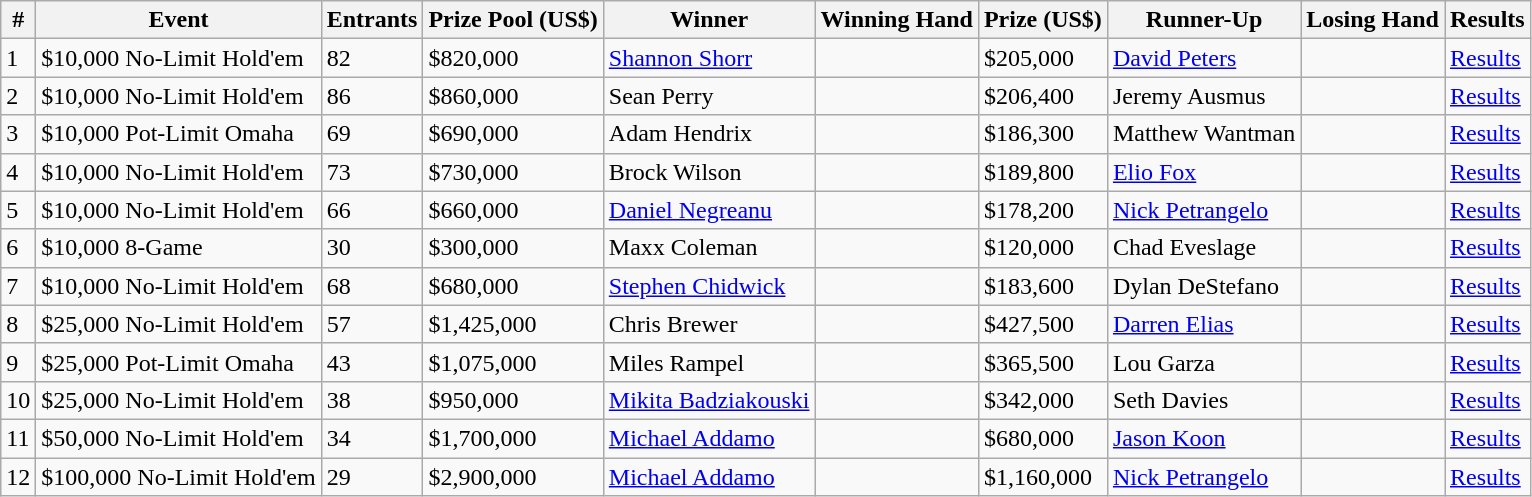<table class="wikitable">
<tr>
<th>#</th>
<th>Event</th>
<th>Entrants</th>
<th>Prize Pool (US$)</th>
<th>Winner</th>
<th>Winning Hand</th>
<th>Prize (US$)</th>
<th>Runner-Up</th>
<th>Losing Hand</th>
<th>Results</th>
</tr>
<tr>
<td>1</td>
<td>$10,000 No-Limit Hold'em</td>
<td>82</td>
<td>$820,000</td>
<td> <a href='#'>Shannon Shorr</a></td>
<td></td>
<td>$205,000</td>
<td> <a href='#'>David Peters</a></td>
<td></td>
<td><a href='#'>Results</a></td>
</tr>
<tr>
<td>2</td>
<td>$10,000 No-Limit Hold'em</td>
<td>86</td>
<td>$860,000</td>
<td> Sean Perry</td>
<td></td>
<td>$206,400</td>
<td> Jeremy Ausmus</td>
<td></td>
<td><a href='#'>Results</a></td>
</tr>
<tr>
<td>3</td>
<td>$10,000 Pot-Limit Omaha</td>
<td>69</td>
<td>$690,000</td>
<td> Adam Hendrix</td>
<td></td>
<td>$186,300</td>
<td> Matthew Wantman</td>
<td></td>
<td><a href='#'>Results</a></td>
</tr>
<tr>
<td>4</td>
<td>$10,000 No-Limit Hold'em</td>
<td>73</td>
<td>$730,000</td>
<td> Brock Wilson</td>
<td></td>
<td>$189,800</td>
<td> <a href='#'>Elio Fox</a></td>
<td></td>
<td><a href='#'>Results</a></td>
</tr>
<tr>
<td>5</td>
<td>$10,000 No-Limit Hold'em</td>
<td>66</td>
<td>$660,000</td>
<td> <a href='#'>Daniel Negreanu</a></td>
<td></td>
<td>$178,200</td>
<td> <a href='#'>Nick Petrangelo</a></td>
<td></td>
<td><a href='#'>Results</a></td>
</tr>
<tr>
<td>6</td>
<td>$10,000 8-Game</td>
<td>30</td>
<td>$300,000</td>
<td> Maxx Coleman</td>
<td></td>
<td>$120,000</td>
<td> Chad Eveslage</td>
<td></td>
<td><a href='#'>Results</a></td>
</tr>
<tr>
<td>7</td>
<td>$10,000 No-Limit Hold'em</td>
<td>68</td>
<td>$680,000</td>
<td> <a href='#'>Stephen Chidwick</a></td>
<td></td>
<td>$183,600</td>
<td> Dylan DeStefano</td>
<td></td>
<td><a href='#'>Results</a></td>
</tr>
<tr>
<td>8</td>
<td>$25,000 No-Limit Hold'em</td>
<td>57</td>
<td>$1,425,000</td>
<td> Chris Brewer</td>
<td></td>
<td>$427,500</td>
<td> <a href='#'>Darren Elias</a></td>
<td></td>
<td><a href='#'>Results</a></td>
</tr>
<tr>
<td>9</td>
<td>$25,000 Pot-Limit Omaha</td>
<td>43</td>
<td>$1,075,000</td>
<td> Miles Rampel</td>
<td></td>
<td>$365,500</td>
<td> Lou Garza</td>
<td></td>
<td><a href='#'>Results</a></td>
</tr>
<tr>
<td>10</td>
<td>$25,000 No-Limit Hold'em</td>
<td>38</td>
<td>$950,000</td>
<td> <a href='#'>Mikita Badziakouski</a></td>
<td></td>
<td>$342,000</td>
<td> Seth Davies</td>
<td></td>
<td><a href='#'>Results</a></td>
</tr>
<tr>
<td>11</td>
<td>$50,000 No-Limit Hold'em</td>
<td>34</td>
<td>$1,700,000</td>
<td> <a href='#'>Michael Addamo</a></td>
<td></td>
<td>$680,000</td>
<td> <a href='#'>Jason Koon</a></td>
<td></td>
<td><a href='#'>Results</a></td>
</tr>
<tr>
<td>12</td>
<td>$100,000 No-Limit Hold'em</td>
<td>29</td>
<td>$2,900,000</td>
<td> <a href='#'>Michael Addamo</a></td>
<td></td>
<td>$1,160,000</td>
<td> <a href='#'>Nick Petrangelo</a></td>
<td></td>
<td><a href='#'>Results</a></td>
</tr>
</table>
